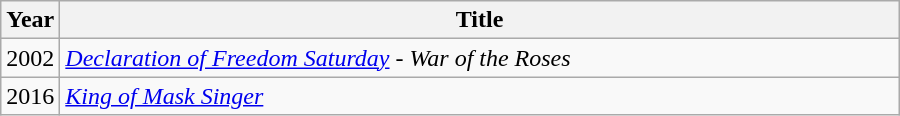<table class="wikitable" style="width:600px">
<tr>
<th width=10>Year</th>
<th>Title</th>
</tr>
<tr>
<td>2002</td>
<td><em><a href='#'>Declaration of Freedom Saturday</a> - War of the Roses</em></td>
</tr>
<tr>
<td>2016</td>
<td><em><a href='#'>King of Mask Singer</a></em></td>
</tr>
</table>
